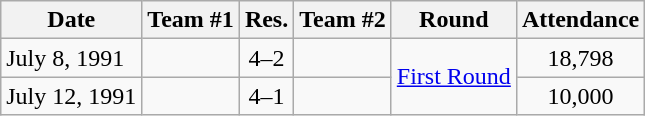<table class="wikitable">
<tr>
<th scope=col>Date</th>
<th scope=col>Team #1</th>
<th scope=col>Res.</th>
<th scope=col>Team #2</th>
<th scope=col>Round</th>
<th scope=col>Attendance</th>
</tr>
<tr>
<td>July 8, 1991</td>
<td></td>
<td style="text-align:center;">4–2</td>
<td></td>
<td rowspan="2"><a href='#'>First Round</a></td>
<td style="text-align:center;">18,798</td>
</tr>
<tr>
<td>July 12, 1991</td>
<td></td>
<td style="text-align:center;">4–1</td>
<td></td>
<td style="text-align:center;">10,000</td>
</tr>
</table>
